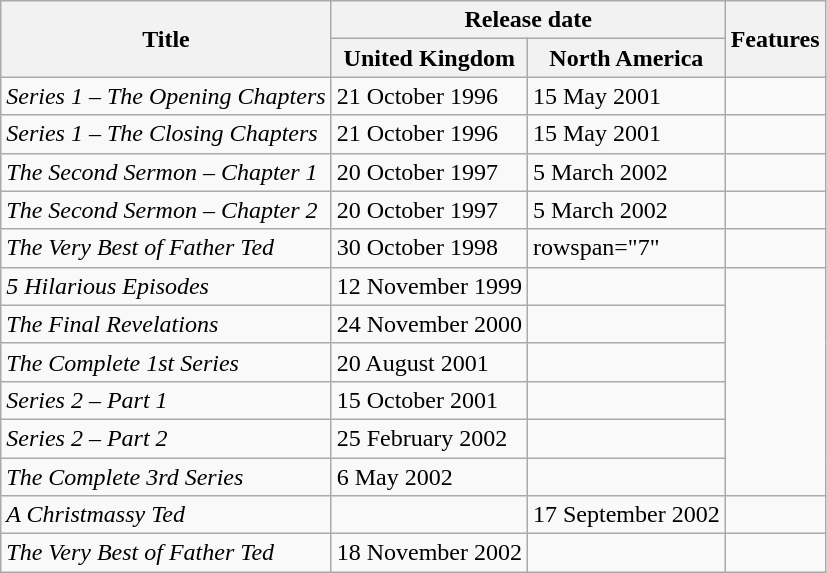<table class="wikitable">
<tr>
<th rowspan="2">Title</th>
<th colspan="2">Release date</th>
<th rowspan="2">Features</th>
</tr>
<tr>
<th>United Kingdom</th>
<th>North America</th>
</tr>
<tr>
<td><em>Series 1 – The Opening Chapters</em> </td>
<td>21 October 1996</td>
<td>15 May 2001</td>
<td></td>
</tr>
<tr>
<td><em>Series 1 – The Closing Chapters</em> </td>
<td>21 October 1996</td>
<td>15 May 2001</td>
<td></td>
</tr>
<tr>
<td><em>The Second Sermon – Chapter 1</em> </td>
<td>20 October 1997</td>
<td>5 March 2002</td>
<td></td>
</tr>
<tr>
<td><em>The Second Sermon – Chapter 2</em> </td>
<td>20 October 1997</td>
<td>5 March 2002</td>
<td></td>
</tr>
<tr>
<td><em>The Very Best of Father Ted</em></td>
<td>30 October 1998</td>
<td>rowspan="7" </td>
<td></td>
</tr>
<tr>
<td><em>5 Hilarious Episodes</em></td>
<td>12 November 1999</td>
<td></td>
</tr>
<tr>
<td><em>The Final Revelations</em></td>
<td>24 November 2000</td>
<td></td>
</tr>
<tr>
<td><em>The Complete 1st Series</em></td>
<td>20 August 2001</td>
<td></td>
</tr>
<tr>
<td><em>Series 2 – Part 1</em></td>
<td>15 October 2001</td>
<td></td>
</tr>
<tr>
<td><em>Series 2 – Part 2</em></td>
<td>25 February 2002</td>
<td></td>
</tr>
<tr>
<td><em>The Complete 3rd Series</em></td>
<td>6 May 2002</td>
<td></td>
</tr>
<tr>
<td><em>A Christmassy Ted</em></td>
<td></td>
<td>17 September 2002</td>
<td></td>
</tr>
<tr>
<td><em>The Very Best of Father Ted</em> </td>
<td>18 November 2002</td>
<td></td>
<td></td>
</tr>
</table>
